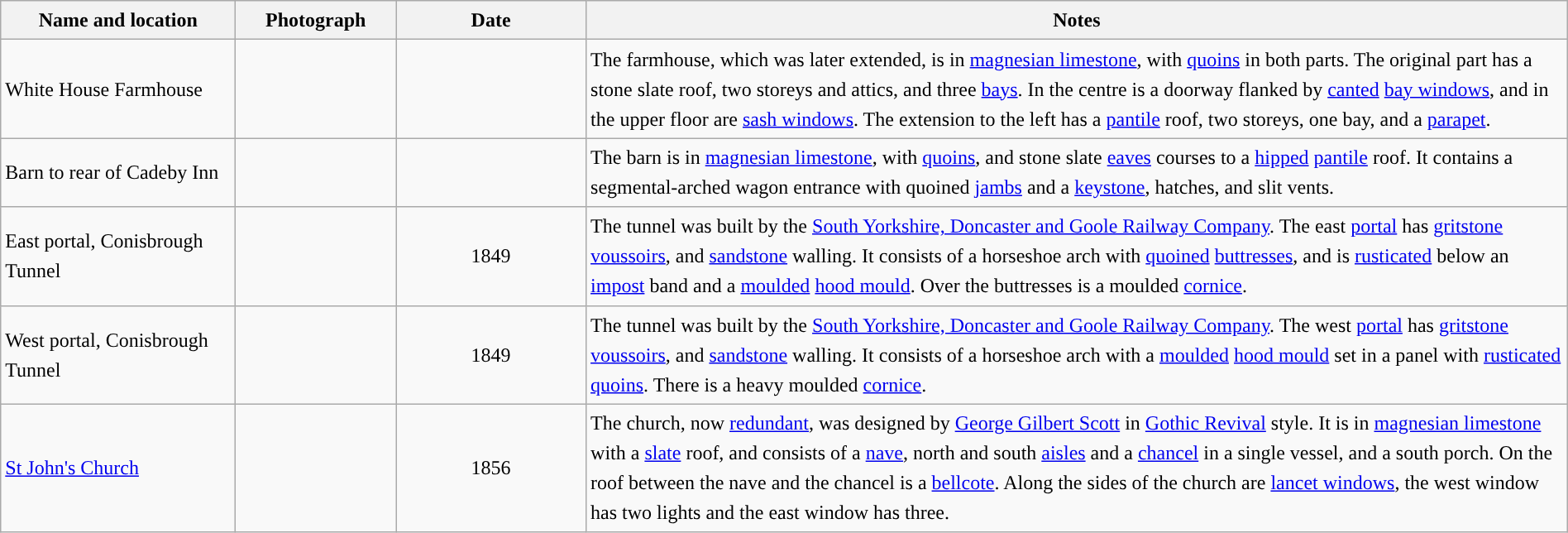<table class="wikitable sortable plainrowheaders" style="width:100%;border:0px;text-align:left;line-height:150%;">
<tr>
<th scope="col"  style="width:150px">Name and location</th>
<th scope="col"  style="width:100px" class="unsortable">Photograph</th>
<th scope="col"  style="width:120px">Date</th>
<th scope="col"  style="width:650px" class="unsortable">Notes</th>
</tr>
<tr>
<td>White House Farmhouse<br><small></small></td>
<td></td>
<td align="center"></td>
<td>The farmhouse, which was later extended, is in <a href='#'>magnesian limestone</a>, with <a href='#'>quoins</a> in both parts.  The original part has a stone slate roof, two storeys and attics, and three <a href='#'>bays</a>.  In the centre is a doorway flanked by <a href='#'>canted</a> <a href='#'>bay windows</a>, and in the upper floor are <a href='#'>sash windows</a>. The extension to the left has a <a href='#'>pantile</a> roof, two storeys, one bay, and a <a href='#'>parapet</a>.</td>
</tr>
<tr>
<td>Barn to rear of Cadeby Inn<br><small></small></td>
<td></td>
<td align="center"></td>
<td>The barn is in <a href='#'>magnesian limestone</a>, with <a href='#'>quoins</a>, and stone slate <a href='#'>eaves</a> courses to a <a href='#'>hipped</a> <a href='#'>pantile</a> roof.  It contains a segmental-arched wagon entrance with quoined <a href='#'>jambs</a> and a <a href='#'>keystone</a>, hatches, and slit vents.</td>
</tr>
<tr>
<td>East portal, Conisbrough Tunnel<br><small></small></td>
<td></td>
<td align="center">1849</td>
<td>The tunnel was built by the <a href='#'>South Yorkshire, Doncaster and Goole Railway Company</a>.  The east <a href='#'>portal</a> has <a href='#'>gritstone</a> <a href='#'>voussoirs</a>, and <a href='#'>sandstone</a> walling.  It consists of a horseshoe arch with <a href='#'>quoined</a> <a href='#'>buttresses</a>, and is <a href='#'>rusticated</a> below an <a href='#'>impost</a> band and a <a href='#'>moulded</a> <a href='#'>hood mould</a>.  Over the buttresses is a moulded <a href='#'>cornice</a>.</td>
</tr>
<tr>
<td>West portal, Conisbrough Tunnel<br><small></small></td>
<td></td>
<td align="center">1849</td>
<td>The tunnel was built by the <a href='#'>South Yorkshire, Doncaster and Goole Railway Company</a>.  The west <a href='#'>portal</a> has <a href='#'>gritstone</a> <a href='#'>voussoirs</a>, and <a href='#'>sandstone</a> walling.  It consists of a horseshoe arch with a <a href='#'>moulded</a> <a href='#'>hood mould</a> set in a panel with <a href='#'>rusticated</a> <a href='#'>quoins</a>.  There is a heavy moulded <a href='#'>cornice</a>.</td>
</tr>
<tr>
<td><a href='#'>St John's Church</a><br><small></small></td>
<td></td>
<td align="center">1856</td>
<td>The church, now <a href='#'>redundant</a>, was designed by <a href='#'>George Gilbert Scott</a> in <a href='#'>Gothic Revival</a> style.  It is in <a href='#'>magnesian limestone</a> with a <a href='#'>slate</a> roof, and consists of a <a href='#'>nave</a>, north and south <a href='#'>aisles</a> and a <a href='#'>chancel</a> in a single vessel, and a south porch.  On the roof between the nave and the chancel is a <a href='#'>bellcote</a>.  Along the sides of the church are <a href='#'>lancet windows</a>, the west window has two lights and the east window has three.</td>
</tr>
<tr>
</tr>
</table>
